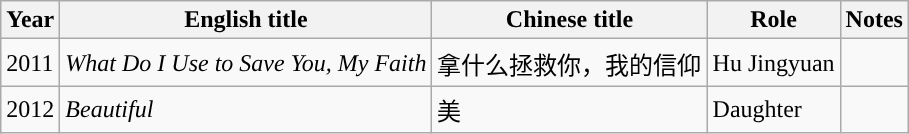<table class="wikitable">
<tr>
<th width=10>Year</th>
<th>English title</th>
<th>Chinese title</th>
<th>Role</th>
<th>Notes</th>
</tr>
<tr>
<td>2011</td>
<td><em>What Do I Use to Save You, My Faith</em></td>
<td>拿什么拯救你，我的信仰</td>
<td>Hu Jingyuan</td>
<td></td>
</tr>
<tr>
<td>2012</td>
<td><em>Beautiful</em></td>
<td>美</td>
<td>Daughter</td>
<td></td>
</tr>
</table>
